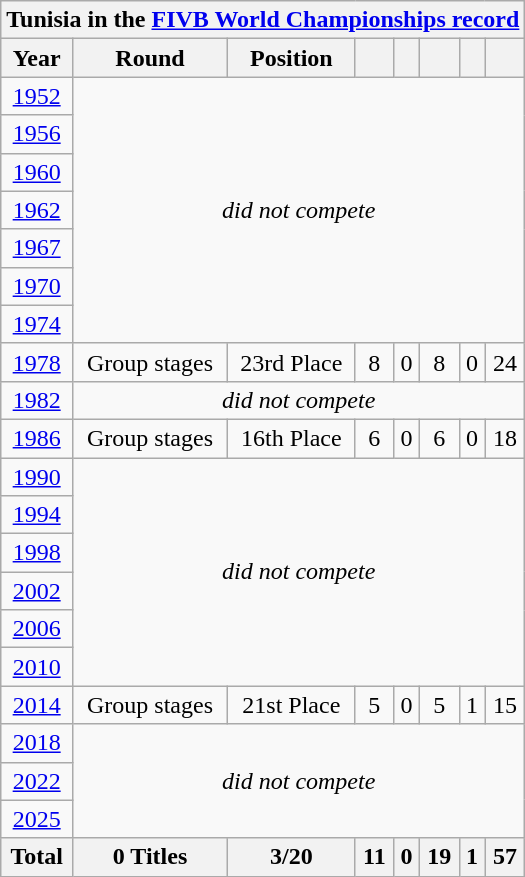<table class="wikitable" style="text-align: center;">
<tr>
<th colspan=10>Tunisia in the <a href='#'>FIVB World Championships record</a></th>
</tr>
<tr>
<th>Year</th>
<th>Round</th>
<th>Position</th>
<th></th>
<th></th>
<th></th>
<th></th>
<th></th>
</tr>
<tr>
<td> <a href='#'>1952</a></td>
<td colspan="8" rowspan=7><em>did not compete</em></td>
</tr>
<tr>
<td> <a href='#'>1956</a></td>
</tr>
<tr>
<td> <a href='#'>1960</a></td>
</tr>
<tr>
<td> <a href='#'>1962</a></td>
</tr>
<tr>
<td> <a href='#'>1967</a></td>
</tr>
<tr>
<td> <a href='#'>1970</a></td>
</tr>
<tr>
<td> <a href='#'>1974</a></td>
</tr>
<tr>
<td> <a href='#'>1978</a></td>
<td>Group stages</td>
<td>23rd Place</td>
<td>8</td>
<td>0</td>
<td>8</td>
<td>0</td>
<td>24</td>
</tr>
<tr>
<td> <a href='#'>1982</a></td>
<td colspan="8"><em>did not compete</em></td>
</tr>
<tr>
<td> <a href='#'>1986</a></td>
<td>Group stages</td>
<td>16th Place</td>
<td>6</td>
<td>0</td>
<td>6</td>
<td>0</td>
<td>18</td>
</tr>
<tr>
<td> <a href='#'>1990</a></td>
<td colspan="8" rowspan=6><em>did not compete</em></td>
</tr>
<tr>
<td> <a href='#'>1994</a></td>
</tr>
<tr>
<td> <a href='#'>1998</a></td>
</tr>
<tr>
<td> <a href='#'>2002</a></td>
</tr>
<tr>
<td> <a href='#'>2006</a></td>
</tr>
<tr>
<td> <a href='#'>2010</a></td>
</tr>
<tr>
<td> <a href='#'>2014</a></td>
<td>Group stages</td>
<td>21st Place</td>
<td>5</td>
<td>0</td>
<td>5</td>
<td>1</td>
<td>15</td>
</tr>
<tr>
<td> <a href='#'>2018</a></td>
<td colspan="8" rowspan=3><em>did not compete</em></td>
</tr>
<tr>
<td> <a href='#'>2022</a></td>
</tr>
<tr>
<td> <a href='#'>2025</a></td>
</tr>
<tr>
<th>Total</th>
<th>0 Titles</th>
<th>3/20</th>
<th>11</th>
<th>0</th>
<th>19</th>
<th>1</th>
<th>57</th>
</tr>
</table>
